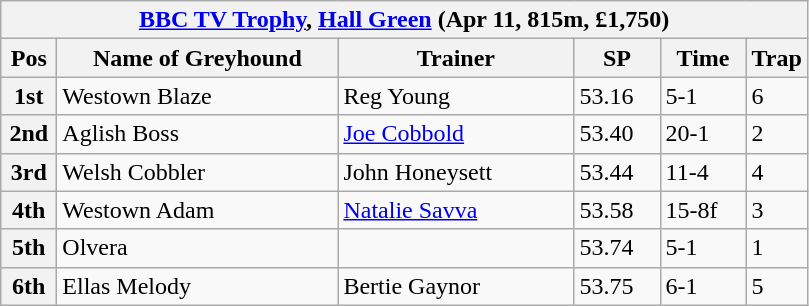<table class="wikitable">
<tr>
<th colspan="6"><a href='#'>BBC TV Trophy</a>, <a href='#'>Hall Green</a> (Apr 11, 815m, £1,750)</th>
</tr>
<tr>
<th width=30>Pos</th>
<th width=180>Name of Greyhound</th>
<th width=150>Trainer</th>
<th width=50>SP</th>
<th width=50>Time</th>
<th width=30>Trap</th>
</tr>
<tr>
<th>1st</th>
<td>Westown Blaze</td>
<td>Reg Young</td>
<td>53.16</td>
<td>5-1</td>
<td>6</td>
</tr>
<tr>
<th>2nd</th>
<td>Aglish Boss</td>
<td><a href='#'>Joe Cobbold</a></td>
<td>53.40</td>
<td>20-1</td>
<td>2</td>
</tr>
<tr>
<th>3rd</th>
<td>Welsh Cobbler</td>
<td>John Honeysett</td>
<td>53.44</td>
<td>11-4</td>
<td>4</td>
</tr>
<tr>
<th>4th</th>
<td>Westown Adam</td>
<td><a href='#'>Natalie Savva</a></td>
<td>53.58</td>
<td>15-8f</td>
<td>3</td>
</tr>
<tr>
<th>5th</th>
<td>Olvera</td>
<td></td>
<td>53.74</td>
<td>5-1</td>
<td>1</td>
</tr>
<tr>
<th>6th</th>
<td>Ellas Melody</td>
<td>Bertie Gaynor</td>
<td>53.75</td>
<td>6-1</td>
<td>5</td>
</tr>
</table>
